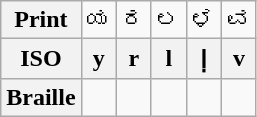<table class="wikitable Unicode" style="text-align:center;">
<tr>
<th>Print</th>
<td>ಯ</td>
<td>ರ</td>
<td>ಲ</td>
<td>ಳ</td>
<td>ವ</td>
</tr>
<tr>
<th>ISO</th>
<th>y</th>
<th>r</th>
<th>l</th>
<th>ḷ</th>
<th>v</th>
</tr>
<tr>
<th>Braille</th>
<td></td>
<td></td>
<td></td>
<td></td>
<td></td>
</tr>
</table>
